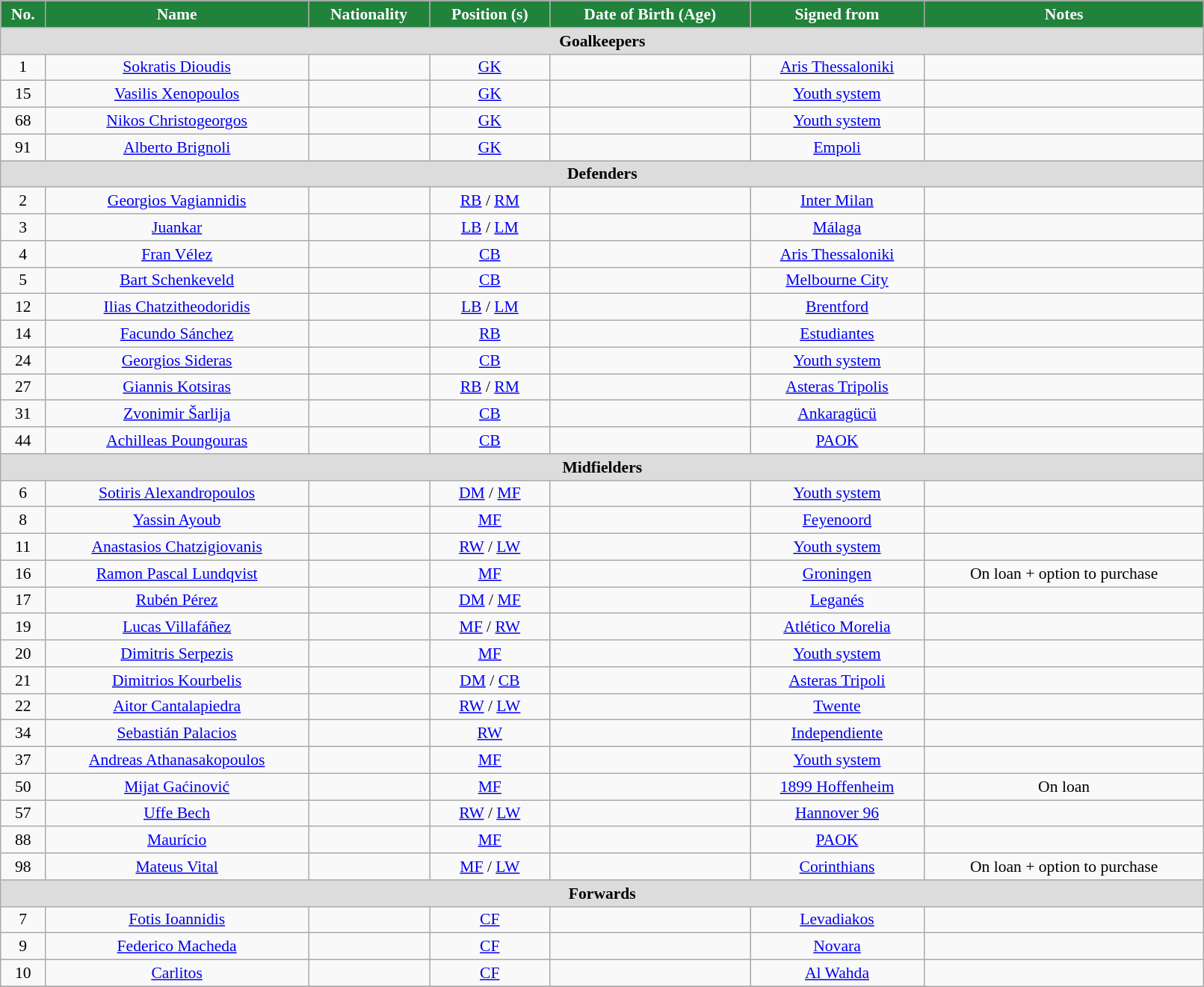<table class="wikitable" style="text-align:center; font-size:90%; width:85%;">
<tr>
<th style="background:#21823b; color:white; text-align:center;">No.</th>
<th style="background:#21823b; color:white; text-align:center;">Name</th>
<th style="background:#21823b; color:white; text-align:center;">Nationality</th>
<th style="background:#21823b; color:white; text-align:center;">Position (s)</th>
<th style="background:#21823b; color:white; text-align:center;">Date of Birth (Age)</th>
<th style="background:#21823b; color:white; text-align:center;">Signed from</th>
<th style="background:#21823b; color:white; text-align:center;">Notes</th>
</tr>
<tr>
<th colspan="7" style="background:#dcdcdc; text-align:center;">Goalkeepers</th>
</tr>
<tr>
<td>1</td>
<td><a href='#'>Sokratis Dioudis</a></td>
<td></td>
<td><a href='#'>GK</a></td>
<td></td>
<td> <a href='#'>Aris Thessaloniki</a></td>
<td></td>
</tr>
<tr>
<td>15</td>
<td><a href='#'>Vasilis Xenopoulos</a></td>
<td></td>
<td><a href='#'>GK</a></td>
<td></td>
<td><a href='#'>Youth system</a></td>
<td></td>
</tr>
<tr>
<td>68</td>
<td><a href='#'>Nikos Christogeorgos</a></td>
<td></td>
<td><a href='#'>GK</a></td>
<td></td>
<td><a href='#'>Youth system</a></td>
<td></td>
</tr>
<tr>
<td>91</td>
<td><a href='#'>Alberto Brignoli</a></td>
<td></td>
<td><a href='#'>GK</a></td>
<td></td>
<td> <a href='#'>Empoli</a></td>
<td></td>
</tr>
<tr>
<th colspan="7" style="background:#dcdcdc; text-align:center;">Defenders</th>
</tr>
<tr>
<td>2</td>
<td><a href='#'>Georgios Vagiannidis</a></td>
<td></td>
<td><a href='#'>RB</a> / <a href='#'>RM</a></td>
<td></td>
<td> <a href='#'>Inter Milan</a></td>
<td></td>
</tr>
<tr>
<td>3</td>
<td><a href='#'>Juankar</a></td>
<td></td>
<td><a href='#'>LB</a> / <a href='#'>LM</a></td>
<td></td>
<td> <a href='#'>Málaga</a></td>
<td></td>
</tr>
<tr>
<td>4</td>
<td><a href='#'>Fran Vélez</a></td>
<td></td>
<td><a href='#'>CB</a></td>
<td></td>
<td> <a href='#'>Aris Thessaloniki</a></td>
<td></td>
</tr>
<tr>
<td>5</td>
<td><a href='#'>Bart Schenkeveld</a></td>
<td></td>
<td><a href='#'>CB</a></td>
<td></td>
<td> <a href='#'>Melbourne City</a></td>
<td></td>
</tr>
<tr>
<td>12</td>
<td><a href='#'>Ilias Chatzitheodoridis</a></td>
<td></td>
<td><a href='#'>LB</a> / <a href='#'>LM</a></td>
<td></td>
<td> <a href='#'>Brentford</a></td>
<td></td>
</tr>
<tr>
<td>14</td>
<td><a href='#'>Facundo Sánchez</a></td>
<td></td>
<td><a href='#'>RB</a></td>
<td></td>
<td> <a href='#'>Estudiantes</a></td>
<td></td>
</tr>
<tr>
<td>24</td>
<td><a href='#'>Georgios Sideras</a></td>
<td></td>
<td><a href='#'>CB</a></td>
<td></td>
<td><a href='#'>Youth system</a></td>
<td></td>
</tr>
<tr>
<td>27</td>
<td><a href='#'>Giannis Kotsiras</a></td>
<td></td>
<td><a href='#'>RB</a> / <a href='#'>RM</a></td>
<td></td>
<td> <a href='#'>Asteras Tripolis</a></td>
<td></td>
</tr>
<tr>
<td>31</td>
<td><a href='#'>Zvonimir Šarlija</a></td>
<td></td>
<td><a href='#'>CB</a></td>
<td></td>
<td> <a href='#'>Ankaragücü</a></td>
<td></td>
</tr>
<tr>
<td>44</td>
<td><a href='#'>Achilleas Poungouras</a></td>
<td></td>
<td><a href='#'>CB</a></td>
<td></td>
<td> <a href='#'>PAOK</a></td>
<td></td>
</tr>
<tr>
<th colspan="7" style="background:#dcdcdc; text-align:center;">Midfielders</th>
</tr>
<tr>
<td>6</td>
<td><a href='#'>Sotiris Alexandropoulos</a></td>
<td></td>
<td><a href='#'>DM</a> / <a href='#'>MF</a></td>
<td></td>
<td><a href='#'>Youth system</a></td>
<td></td>
</tr>
<tr>
<td>8</td>
<td><a href='#'>Yassin Ayoub</a></td>
<td></td>
<td><a href='#'>MF</a></td>
<td></td>
<td> <a href='#'>Feyenoord</a></td>
<td></td>
</tr>
<tr>
<td>11</td>
<td><a href='#'>Anastasios Chatzigiovanis</a></td>
<td></td>
<td><a href='#'>RW</a> / <a href='#'>LW</a></td>
<td></td>
<td><a href='#'>Youth system</a></td>
<td></td>
</tr>
<tr>
<td>16</td>
<td><a href='#'>Ramon Pascal Lundqvist</a></td>
<td></td>
<td><a href='#'>MF</a></td>
<td></td>
<td> <a href='#'>Groningen</a></td>
<td>On loan + option to purchase</td>
</tr>
<tr>
<td>17</td>
<td><a href='#'>Rubén Pérez</a></td>
<td></td>
<td><a href='#'>DM</a> / <a href='#'>MF</a></td>
<td></td>
<td> <a href='#'>Leganés</a></td>
<td></td>
</tr>
<tr>
<td>19</td>
<td><a href='#'>Lucas Villafáñez</a></td>
<td></td>
<td><a href='#'>MF</a> / <a href='#'>RW</a></td>
<td></td>
<td> <a href='#'>Atlético Morelia</a></td>
<td></td>
</tr>
<tr>
<td>20</td>
<td><a href='#'>Dimitris Serpezis</a></td>
<td></td>
<td><a href='#'>MF</a></td>
<td></td>
<td><a href='#'>Youth system</a></td>
<td></td>
</tr>
<tr>
<td>21</td>
<td><a href='#'>Dimitrios Kourbelis</a></td>
<td></td>
<td><a href='#'>DM</a> / <a href='#'>CB</a></td>
<td></td>
<td> <a href='#'>Asteras Tripoli</a></td>
<td></td>
</tr>
<tr>
<td>22</td>
<td><a href='#'>Aitor Cantalapiedra</a></td>
<td></td>
<td><a href='#'>RW</a> / <a href='#'>LW</a></td>
<td></td>
<td> <a href='#'>Twente</a></td>
<td></td>
</tr>
<tr>
<td>34</td>
<td><a href='#'>Sebastián Palacios</a></td>
<td></td>
<td><a href='#'>RW</a></td>
<td></td>
<td> <a href='#'>Independiente</a></td>
<td></td>
</tr>
<tr>
<td>37</td>
<td><a href='#'>Andreas Athanasakopoulos</a></td>
<td></td>
<td><a href='#'>MF</a></td>
<td></td>
<td><a href='#'>Youth system</a></td>
<td></td>
</tr>
<tr>
<td>50</td>
<td><a href='#'>Mijat Gaćinović</a></td>
<td></td>
<td><a href='#'>MF</a></td>
<td></td>
<td> <a href='#'>1899 Hoffenheim</a></td>
<td>On loan</td>
</tr>
<tr>
<td>57</td>
<td><a href='#'>Uffe Bech</a></td>
<td></td>
<td><a href='#'>RW</a> / <a href='#'>LW</a></td>
<td></td>
<td> <a href='#'>Hannover 96</a></td>
<td></td>
</tr>
<tr>
<td>88</td>
<td><a href='#'>Maurício</a></td>
<td></td>
<td><a href='#'>MF</a></td>
<td></td>
<td> <a href='#'>PAOK</a></td>
<td></td>
</tr>
<tr>
<td>98</td>
<td><a href='#'>Mateus Vital</a></td>
<td></td>
<td><a href='#'>MF</a> / <a href='#'>LW</a></td>
<td></td>
<td> <a href='#'>Corinthians</a></td>
<td>On loan + option to purchase</td>
</tr>
<tr>
<th colspan="7" style="background:#dcdcdc; text-align:center;">Forwards</th>
</tr>
<tr>
<td>7</td>
<td><a href='#'>Fotis Ioannidis</a></td>
<td></td>
<td><a href='#'>CF</a></td>
<td></td>
<td> <a href='#'>Levadiakos</a></td>
<td></td>
</tr>
<tr>
<td>9</td>
<td><a href='#'>Federico Macheda</a></td>
<td></td>
<td><a href='#'>CF</a></td>
<td></td>
<td> <a href='#'>Novara</a></td>
<td></td>
</tr>
<tr>
<td>10</td>
<td><a href='#'>Carlitos</a></td>
<td></td>
<td><a href='#'>CF</a></td>
<td></td>
<td> <a href='#'>Al Wahda</a></td>
</tr>
<tr>
</tr>
</table>
